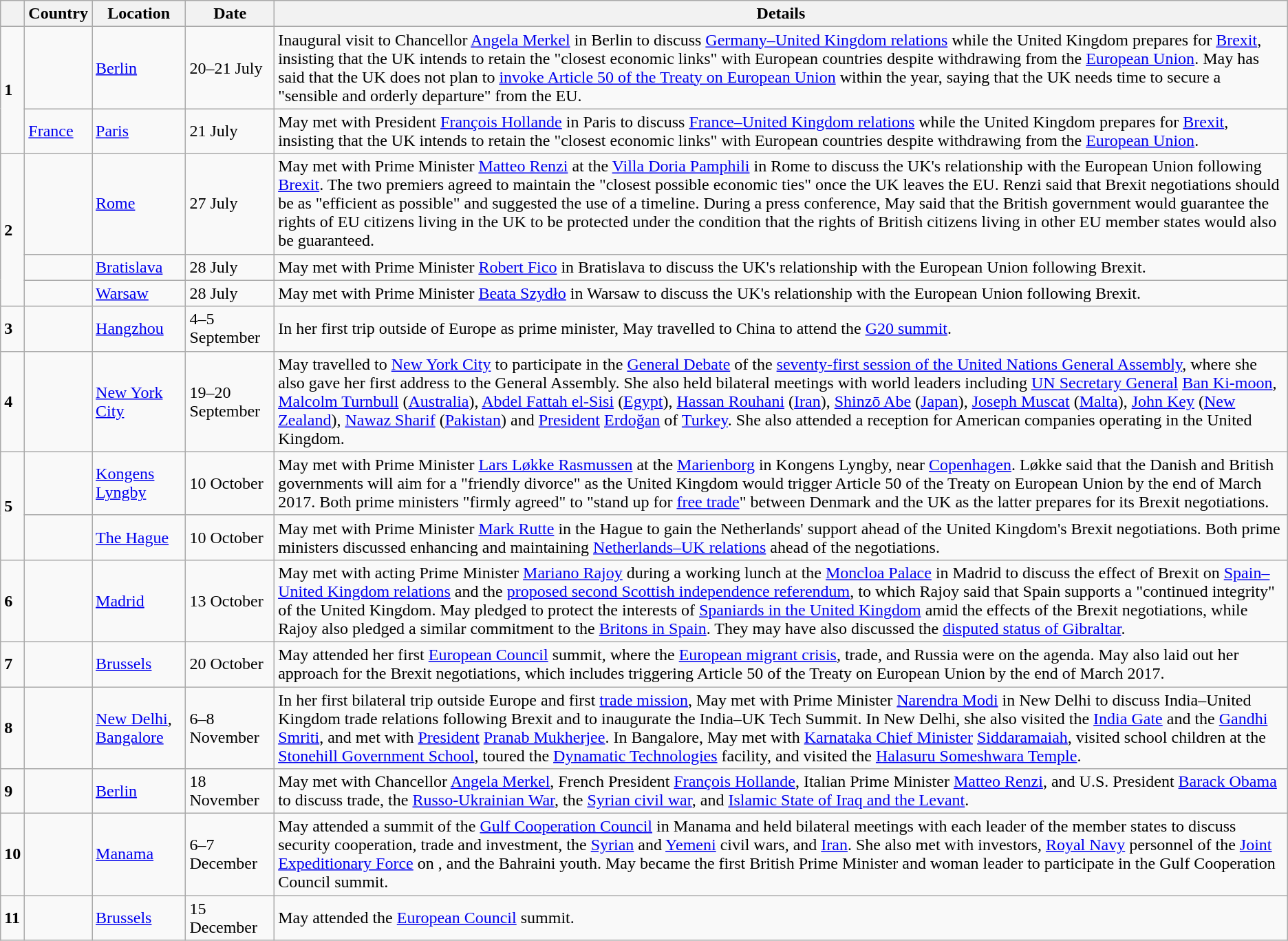<table class="wikitable sortable">
<tr>
<th></th>
<th>Country</th>
<th>Location</th>
<th>Date</th>
<th>Details</th>
</tr>
<tr>
<td rowspan=2><strong>1</strong></td>
<td></td>
<td><a href='#'>Berlin</a></td>
<td>20–21 July</td>
<td>Inaugural visit to Chancellor <a href='#'>Angela Merkel</a> in Berlin to discuss <a href='#'>Germany–United Kingdom relations</a> while the United Kingdom prepares for <a href='#'>Brexit</a>, insisting that the UK intends to retain the "closest economic links" with European countries despite withdrawing from the <a href='#'>European Union</a>. May has said that the UK does not plan to <a href='#'>invoke Article 50 of the Treaty on European Union</a> within the year, saying that the UK needs time to secure a "sensible and orderly departure" from the EU.</td>
</tr>
<tr>
<td> <a href='#'>France</a></td>
<td><a href='#'>Paris</a></td>
<td>21 July</td>
<td>May met with President <a href='#'>François Hollande</a> in Paris to discuss <a href='#'>France–United Kingdom relations</a> while the United Kingdom prepares for <a href='#'>Brexit</a>, insisting that the UK intends to retain the "closest economic links" with European countries despite withdrawing from the <a href='#'>European Union</a>.</td>
</tr>
<tr>
<td rowspan=3><strong>2</strong></td>
<td></td>
<td><a href='#'>Rome</a></td>
<td>27 July</td>
<td>May met with Prime Minister <a href='#'>Matteo Renzi</a> at the <a href='#'>Villa Doria Pamphili</a> in Rome to discuss the UK's relationship with the European Union following <a href='#'>Brexit</a>. The two premiers agreed to maintain the "closest possible economic ties" once the UK leaves the EU. Renzi said that Brexit negotiations should be as "efficient as possible" and suggested the use of a timeline. During a press conference, May said that the British government would guarantee the rights of EU citizens living in the UK to be protected under the condition that the rights of British citizens living in other EU member states would also be guaranteed.</td>
</tr>
<tr>
<td></td>
<td><a href='#'>Bratislava</a></td>
<td>28 July</td>
<td>May met with Prime Minister <a href='#'>Robert Fico</a> in Bratislava to discuss the UK's relationship with the European Union following Brexit.</td>
</tr>
<tr>
<td></td>
<td><a href='#'>Warsaw</a></td>
<td>28 July</td>
<td>May met with Prime Minister <a href='#'>Beata Szydło</a> in Warsaw to discuss the UK's relationship with the European Union following Brexit.</td>
</tr>
<tr>
<td><strong>3</strong></td>
<td></td>
<td><a href='#'>Hangzhou</a></td>
<td>4–5 September</td>
<td>In her first trip outside of Europe as prime minister, May travelled to China to attend the <a href='#'>G20 summit</a>.</td>
</tr>
<tr>
<td><strong>4</strong></td>
<td></td>
<td><a href='#'>New York City</a></td>
<td>19–20 September</td>
<td>May travelled to <a href='#'>New York City</a> to participate in the <a href='#'>General Debate</a> of the <a href='#'>seventy-first session of the United Nations General Assembly</a>, where she also gave her first address to the General Assembly. She also held bilateral meetings with world leaders including <a href='#'>UN Secretary General</a> <a href='#'>Ban Ki-moon</a>, <a href='#'>Malcolm Turnbull</a> (<a href='#'>Australia</a>), <a href='#'>Abdel Fattah el-Sisi</a> (<a href='#'>Egypt</a>), <a href='#'>Hassan Rouhani</a> (<a href='#'>Iran</a>), <a href='#'>Shinzō Abe</a> (<a href='#'>Japan</a>), <a href='#'>Joseph Muscat</a> (<a href='#'>Malta</a>), <a href='#'>John Key</a> (<a href='#'>New Zealand</a>), <a href='#'>Nawaz Sharif</a> (<a href='#'>Pakistan</a>) and <a href='#'>President</a> <a href='#'>Erdoğan</a> of <a href='#'>Turkey</a>. She also attended a reception for American companies operating in the United Kingdom.</td>
</tr>
<tr>
<td rowspan=2><strong>5</strong></td>
<td></td>
<td><a href='#'>Kongens Lyngby</a></td>
<td>10 October</td>
<td>May met with Prime Minister <a href='#'>Lars Løkke Rasmussen</a> at the <a href='#'>Marienborg</a> in Kongens Lyngby, near <a href='#'>Copenhagen</a>. Løkke said that the Danish and British governments will aim for a "friendly divorce" as the United Kingdom would trigger Article 50 of the Treaty on European Union by the end of March 2017. Both prime ministers "firmly agreed" to "stand up for <a href='#'>free trade</a>" between Denmark and the UK as the latter prepares for its Brexit negotiations.</td>
</tr>
<tr>
<td></td>
<td><a href='#'>The Hague</a></td>
<td>10 October</td>
<td>May met with Prime Minister <a href='#'>Mark Rutte</a> in the Hague to gain the Netherlands' support ahead of the United Kingdom's Brexit negotiations. Both prime ministers discussed enhancing and maintaining <a href='#'>Netherlands–UK relations</a> ahead of the negotiations.</td>
</tr>
<tr>
<td><strong>6</strong></td>
<td></td>
<td><a href='#'>Madrid</a></td>
<td>13 October</td>
<td>May met with acting Prime Minister <a href='#'>Mariano Rajoy</a> during a working lunch at the <a href='#'>Moncloa Palace</a> in Madrid to discuss the effect of Brexit on <a href='#'>Spain–United Kingdom relations</a> and the <a href='#'>proposed second Scottish independence referendum</a>, to which Rajoy said that Spain supports a "continued integrity" of the United Kingdom. May pledged to protect the interests of <a href='#'>Spaniards in the United Kingdom</a> amid the effects of the Brexit negotiations, while Rajoy also pledged a similar commitment to the <a href='#'>Britons in Spain</a>. They may have also discussed the <a href='#'>disputed status of Gibraltar</a>.</td>
</tr>
<tr>
<td><strong>7</strong></td>
<td></td>
<td><a href='#'>Brussels</a></td>
<td>20 October</td>
<td>May attended her first <a href='#'>European Council</a> summit, where the <a href='#'>European migrant crisis</a>, trade, and Russia were on the agenda. May also laid out her approach for the Brexit negotiations, which includes triggering Article 50 of the Treaty on European Union by the end of March 2017.</td>
</tr>
<tr>
<td><strong>8</strong></td>
<td></td>
<td><a href='#'>New Delhi</a>, <a href='#'>Bangalore</a></td>
<td>6–8 November</td>
<td>In her first bilateral trip outside Europe and first <a href='#'>trade mission</a>, May met with Prime Minister <a href='#'>Narendra Modi</a> in New Delhi to discuss India–United Kingdom trade relations following Brexit and to inaugurate the India–UK Tech Summit. In New Delhi, she also visited the <a href='#'>India Gate</a> and the <a href='#'>Gandhi Smriti</a>, and met with <a href='#'>President</a> <a href='#'>Pranab Mukherjee</a>. In Bangalore, May met with <a href='#'>Karnataka Chief Minister</a> <a href='#'>Siddaramaiah</a>, visited school children at the <a href='#'>Stonehill Government School</a>, toured the <a href='#'>Dynamatic Technologies</a> facility, and visited the <a href='#'>Halasuru Someshwara Temple</a>.</td>
</tr>
<tr>
<td><strong>9</strong></td>
<td></td>
<td><a href='#'>Berlin</a></td>
<td>18 November</td>
<td>May met with Chancellor <a href='#'>Angela Merkel</a>, French President <a href='#'>François Hollande</a>, Italian Prime Minister <a href='#'>Matteo Renzi</a>, and U.S. President <a href='#'>Barack Obama</a> to discuss trade, the <a href='#'>Russo-Ukrainian War</a>, the <a href='#'>Syrian civil war</a>, and <a href='#'>Islamic State of Iraq and the Levant</a>.</td>
</tr>
<tr>
<td><strong>10</strong></td>
<td></td>
<td><a href='#'>Manama</a></td>
<td>6–7 December</td>
<td>May attended a summit of the <a href='#'>Gulf Cooperation Council</a> in Manama and held bilateral meetings with each leader of the member states to discuss security cooperation, trade and investment, the <a href='#'>Syrian</a> and <a href='#'>Yemeni</a> civil wars, and <a href='#'>Iran</a>. She also met with investors, <a href='#'>Royal Navy</a> personnel of the <a href='#'>Joint Expeditionary Force</a> on , and the Bahraini youth. May became the first British Prime Minister and woman leader to participate in the Gulf Cooperation Council summit.</td>
</tr>
<tr>
<td><strong>11</strong></td>
<td></td>
<td><a href='#'>Brussels</a></td>
<td>15 December</td>
<td>May attended the <a href='#'>European Council</a> summit.</td>
</tr>
</table>
